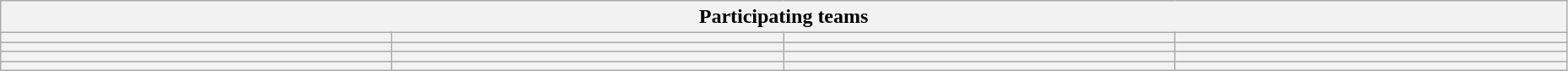<table class="wikitable" style="width:98%;">
<tr>
<th colspan=4><strong>Participating teams</strong></th>
</tr>
<tr>
<th width=25%></th>
<th width=25%></th>
<th width=25%></th>
<th width=25%></th>
</tr>
<tr>
<th width=25%></th>
<th width=25%></th>
<th width=25%></th>
<th width=25%></th>
</tr>
<tr>
<th width=25%></th>
<th width=25%></th>
<th width=25%></th>
<th width=25%></th>
</tr>
<tr>
<th width=25%></th>
<th width=25%></th>
<th width=25%></th>
<th width=25%></th>
</tr>
</table>
